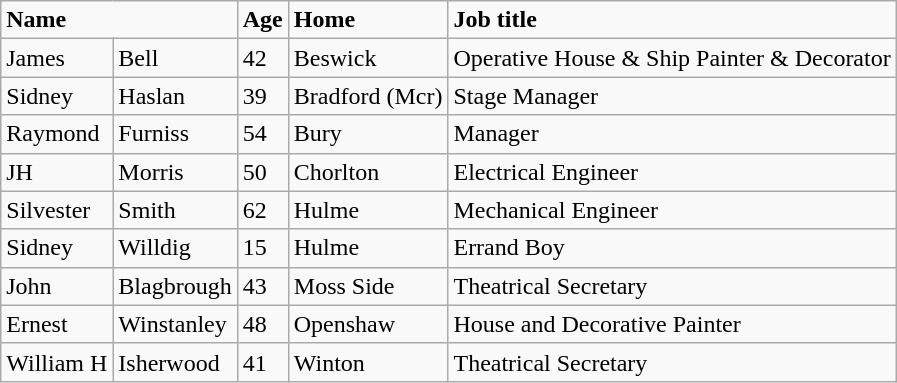<table class="wikitable">
<tr>
<td colspan="2"><strong>Name</strong></td>
<td><strong>Age</strong></td>
<td><strong>Home</strong></td>
<td><strong>Job title</strong></td>
</tr>
<tr>
<td>James</td>
<td>Bell</td>
<td>42</td>
<td>Beswick</td>
<td>Operative House & Ship Painter & Decorator</td>
</tr>
<tr>
<td>Sidney</td>
<td>Haslan</td>
<td>39</td>
<td>Bradford (Mcr)</td>
<td>Stage Manager</td>
</tr>
<tr>
<td>Raymond</td>
<td>Furniss</td>
<td>54</td>
<td>Bury</td>
<td>Manager</td>
</tr>
<tr>
<td>JH</td>
<td>Morris</td>
<td>50</td>
<td>Chorlton</td>
<td>Electrical Engineer</td>
</tr>
<tr>
<td>Silvester</td>
<td>Smith</td>
<td>62</td>
<td>Hulme</td>
<td>Mechanical Engineer</td>
</tr>
<tr>
<td>Sidney</td>
<td>Willdig</td>
<td>15</td>
<td>Hulme</td>
<td>Errand Boy</td>
</tr>
<tr>
<td>John</td>
<td>Blagbrough</td>
<td>43</td>
<td>Moss Side</td>
<td>Theatrical Secretary</td>
</tr>
<tr>
<td>Ernest</td>
<td>Winstanley</td>
<td>48</td>
<td>Openshaw</td>
<td>House and Decorative Painter</td>
</tr>
<tr>
<td>William H</td>
<td>Isherwood</td>
<td>41</td>
<td>Winton</td>
<td>Theatrical Secretary</td>
</tr>
</table>
